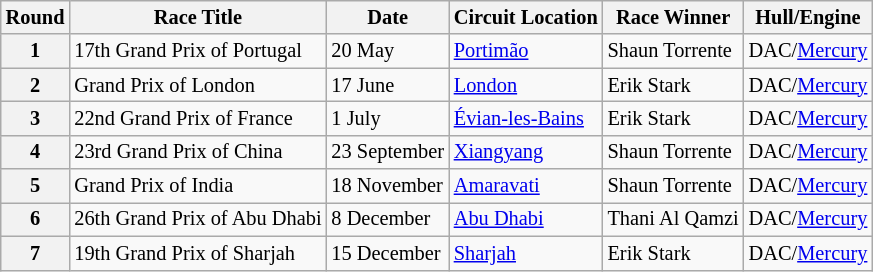<table class="wikitable" border="1" style="font-size: 85%">
<tr>
<th>Round</th>
<th>Race Title</th>
<th>Date</th>
<th>Circuit Location</th>
<th>Race Winner</th>
<th>Hull/Engine</th>
</tr>
<tr>
<th>1</th>
<td> 17th Grand Prix of Portugal</td>
<td>20 May</td>
<td><a href='#'>Portimão</a></td>
<td> Shaun Torrente</td>
<td>DAC/<a href='#'>Mercury</a></td>
</tr>
<tr>
<th>2</th>
<td> Grand Prix of London</td>
<td>17 June</td>
<td><a href='#'>London</a></td>
<td> Erik Stark</td>
<td>DAC/<a href='#'>Mercury</a></td>
</tr>
<tr>
<th>3</th>
<td> 22nd Grand Prix of France</td>
<td>1 July</td>
<td><a href='#'>Évian-les-Bains</a></td>
<td> Erik Stark</td>
<td>DAC/<a href='#'>Mercury</a></td>
</tr>
<tr>
<th>4</th>
<td> 23rd Grand Prix of China</td>
<td>23 September</td>
<td><a href='#'>Xiangyang</a></td>
<td> Shaun Torrente</td>
<td>DAC/<a href='#'>Mercury</a></td>
</tr>
<tr>
<th>5</th>
<td> Grand Prix of India</td>
<td>18 November</td>
<td><a href='#'>Amaravati</a></td>
<td> Shaun Torrente</td>
<td>DAC/<a href='#'>Mercury</a></td>
</tr>
<tr>
<th>6</th>
<td> 26th Grand Prix of Abu Dhabi</td>
<td>8 December</td>
<td><a href='#'>Abu Dhabi</a></td>
<td> Thani Al Qamzi</td>
<td>DAC/<a href='#'>Mercury</a></td>
</tr>
<tr>
<th>7</th>
<td> 19th Grand Prix of Sharjah</td>
<td>15 December</td>
<td><a href='#'>Sharjah</a></td>
<td> Erik Stark</td>
<td>DAC/<a href='#'>Mercury</a></td>
</tr>
</table>
